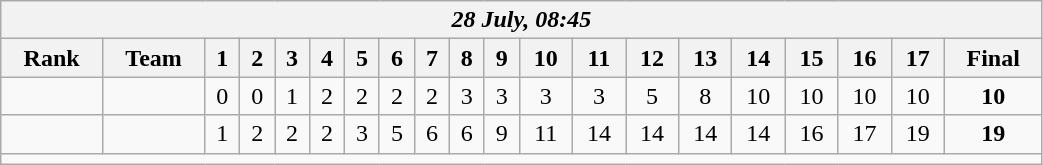<table class=wikitable style="text-align:center; width: 55%">
<tr>
<th colspan=21><em>28 July, 08:45</em></th>
</tr>
<tr>
<th>Rank</th>
<th>Team</th>
<th>1</th>
<th>2</th>
<th>3</th>
<th>4</th>
<th>5</th>
<th>6</th>
<th>7</th>
<th>8</th>
<th>9</th>
<th>10</th>
<th>11</th>
<th>12</th>
<th>13</th>
<th>14</th>
<th>15</th>
<th>16</th>
<th>17</th>
<th>Final</th>
</tr>
<tr>
<td></td>
<td align=left></td>
<td>0</td>
<td>0</td>
<td>1</td>
<td>2</td>
<td>2</td>
<td>2</td>
<td>2</td>
<td>3</td>
<td>3</td>
<td>3</td>
<td>3</td>
<td>5</td>
<td>8</td>
<td>10</td>
<td>10</td>
<td>10</td>
<td>10</td>
<td><strong>10</strong></td>
</tr>
<tr>
<td></td>
<td align=left><strong></strong></td>
<td>1</td>
<td>2</td>
<td>2</td>
<td>2</td>
<td>3</td>
<td>5</td>
<td>6</td>
<td>6</td>
<td>9</td>
<td>11</td>
<td>14</td>
<td>14</td>
<td>14</td>
<td>14</td>
<td>16</td>
<td>17</td>
<td>19</td>
<td><strong>19</strong></td>
</tr>
<tr>
<td colspan=21></td>
</tr>
</table>
